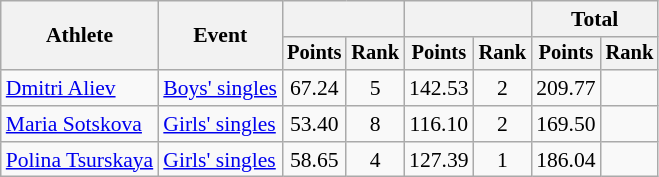<table class="wikitable" style="font-size:90%">
<tr>
<th rowspan=2>Athlete</th>
<th rowspan=2>Event</th>
<th colspan=2></th>
<th colspan=2></th>
<th colspan=2>Total</th>
</tr>
<tr style="font-size:95%">
<th>Points</th>
<th>Rank</th>
<th>Points</th>
<th>Rank</th>
<th>Points</th>
<th>Rank</th>
</tr>
<tr align=center>
<td align=left><a href='#'>Dmitri Aliev</a></td>
<td align=left><a href='#'>Boys' singles</a></td>
<td>67.24</td>
<td>5</td>
<td>142.53</td>
<td>2</td>
<td>209.77</td>
<td></td>
</tr>
<tr align=center>
<td align=left><a href='#'>Maria Sotskova</a></td>
<td align=left><a href='#'>Girls' singles</a></td>
<td>53.40</td>
<td>8</td>
<td>116.10</td>
<td>2</td>
<td>169.50</td>
<td></td>
</tr>
<tr align=center>
<td align=left><a href='#'>Polina Tsurskaya</a></td>
<td align=left><a href='#'>Girls' singles</a></td>
<td>58.65</td>
<td>4</td>
<td>127.39</td>
<td>1</td>
<td>186.04</td>
<td></td>
</tr>
</table>
